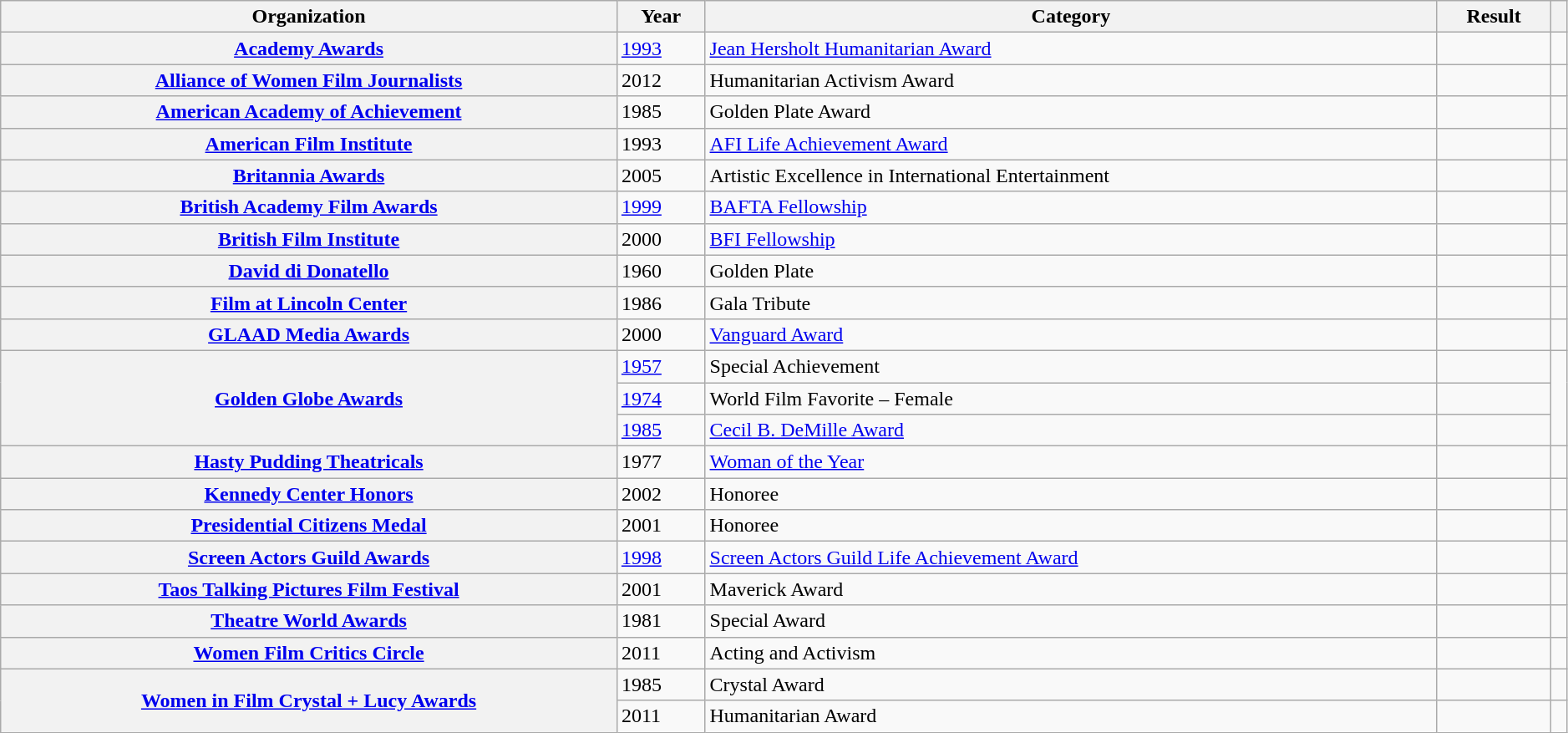<table class="wikitable sortable plainrowheaders" style="width:99%;">
<tr>
<th scope="col">Organization</th>
<th scope="col">Year</th>
<th scope="col">Category</th>
<th scope="col">Result</th>
<th scope="col" class="unsortable"></th>
</tr>
<tr>
<th scope="row"><a href='#'>Academy Awards</a></th>
<td><a href='#'>1993</a></td>
<td><a href='#'>Jean Hersholt Humanitarian Award</a></td>
<td></td>
<td style="text-align:center;"></td>
</tr>
<tr>
<th scope="row"><a href='#'>Alliance of Women Film Journalists</a></th>
<td>2012</td>
<td>Humanitarian Activism Award</td>
<td></td>
<td style="text-align:center;"></td>
</tr>
<tr>
<th scope="row"><a href='#'>American Academy of Achievement</a></th>
<td>1985</td>
<td>Golden Plate Award</td>
<td></td>
<td style="text-align:center;"></td>
</tr>
<tr>
<th scope="row"><a href='#'>American Film Institute</a></th>
<td>1993</td>
<td><a href='#'>AFI Life Achievement Award</a></td>
<td></td>
<td style="text-align:center;"></td>
</tr>
<tr>
<th scope="row"><a href='#'>Britannia Awards</a></th>
<td>2005</td>
<td>Artistic Excellence in International Entertainment</td>
<td></td>
<td style="text-align:center;"></td>
</tr>
<tr>
<th scope="row"><a href='#'>British Academy Film Awards</a></th>
<td><a href='#'>1999</a></td>
<td><a href='#'>BAFTA Fellowship</a></td>
<td></td>
<td style="text-align:center;"></td>
</tr>
<tr>
<th scope="row"><a href='#'>British Film Institute</a></th>
<td>2000</td>
<td><a href='#'>BFI Fellowship</a></td>
<td></td>
<td style="text-align:center;"></td>
</tr>
<tr>
<th scope="row"><a href='#'>David di Donatello</a></th>
<td>1960</td>
<td>Golden Plate</td>
<td></td>
<td style="text-align:center;"></td>
</tr>
<tr>
<th scope="row"><a href='#'>Film at Lincoln Center</a></th>
<td>1986</td>
<td>Gala Tribute</td>
<td></td>
<td style="text-align:center;"></td>
</tr>
<tr>
<th scope="row"><a href='#'>GLAAD Media Awards</a></th>
<td>2000</td>
<td><a href='#'>Vanguard Award</a></td>
<td></td>
<td style="text-align:center;"></td>
</tr>
<tr>
<th scope="row" rowspan="3"><a href='#'>Golden Globe Awards</a></th>
<td><a href='#'>1957</a></td>
<td>Special Achievement</td>
<td></td>
<td style="text-align:center;" rowspan="3"></td>
</tr>
<tr>
<td><a href='#'>1974</a></td>
<td>World Film Favorite – Female</td>
<td></td>
</tr>
<tr>
<td><a href='#'>1985</a></td>
<td><a href='#'>Cecil B. DeMille Award</a></td>
<td></td>
</tr>
<tr>
<th scope="row"><a href='#'>Hasty Pudding Theatricals</a></th>
<td>1977</td>
<td><a href='#'>Woman of the Year</a></td>
<td></td>
<td style="text-align:center;"></td>
</tr>
<tr>
<th scope="row"><a href='#'>Kennedy Center Honors</a></th>
<td>2002</td>
<td>Honoree</td>
<td></td>
<td style="text-align:center;"></td>
</tr>
<tr>
<th scope="row"><a href='#'>Presidential Citizens Medal</a></th>
<td>2001</td>
<td>Honoree</td>
<td></td>
<td style="text-align:center;"></td>
</tr>
<tr>
<th scope="row"><a href='#'>Screen Actors Guild Awards</a></th>
<td><a href='#'>1998</a></td>
<td><a href='#'>Screen Actors Guild Life Achievement Award</a></td>
<td></td>
<td style="text-align:center;"></td>
</tr>
<tr>
<th scope="row"><a href='#'>Taos Talking Pictures Film Festival</a></th>
<td>2001</td>
<td>Maverick Award</td>
<td></td>
<td style="text-align:center;"></td>
</tr>
<tr>
<th scope="row"><a href='#'>Theatre World Awards</a></th>
<td>1981</td>
<td>Special Award</td>
<td></td>
<td style="text-align:center;"></td>
</tr>
<tr>
<th scope="row"><a href='#'>Women Film Critics Circle</a></th>
<td>2011</td>
<td>Acting and Activism</td>
<td></td>
<td style="text-align:center;"></td>
</tr>
<tr>
<th scope="row" rowspan="2"><a href='#'>Women in Film Crystal + Lucy Awards</a></th>
<td>1985</td>
<td>Crystal Award</td>
<td></td>
<td style="text-align:center;"></td>
</tr>
<tr>
<td>2011</td>
<td>Humanitarian Award</td>
<td></td>
<td style="text-align:center;"></td>
</tr>
</table>
